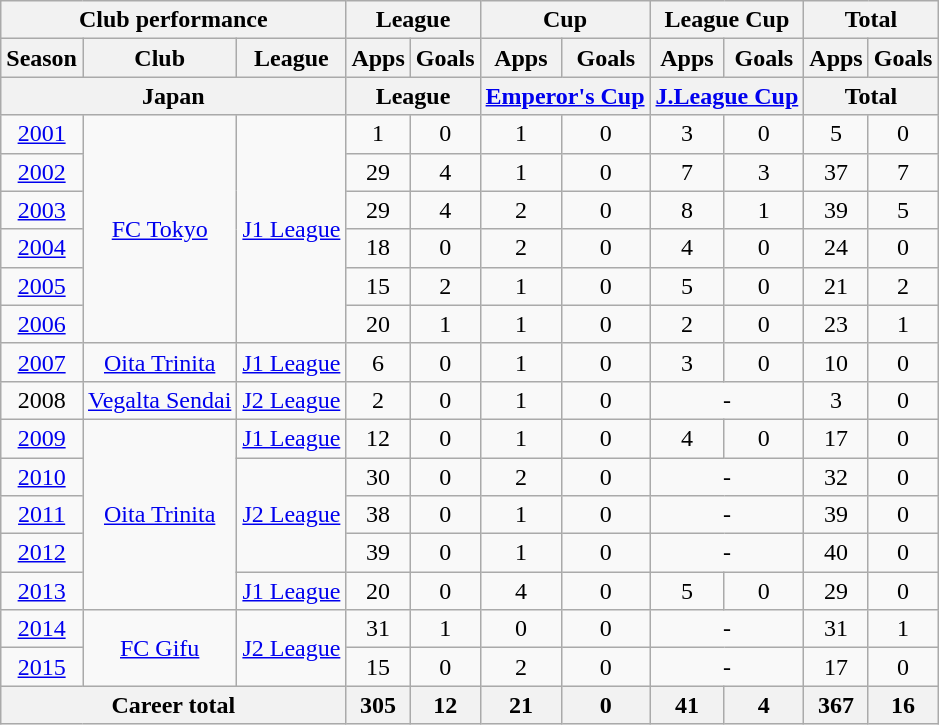<table class="wikitable" style="text-align:center">
<tr>
<th colspan=3>Club performance</th>
<th colspan=2>League</th>
<th colspan=2>Cup</th>
<th colspan=2>League Cup</th>
<th colspan=2>Total</th>
</tr>
<tr>
<th>Season</th>
<th>Club</th>
<th>League</th>
<th>Apps</th>
<th>Goals</th>
<th>Apps</th>
<th>Goals</th>
<th>Apps</th>
<th>Goals</th>
<th>Apps</th>
<th>Goals</th>
</tr>
<tr>
<th colspan=3>Japan</th>
<th colspan=2>League</th>
<th colspan=2><a href='#'>Emperor's Cup</a></th>
<th colspan=2><a href='#'>J.League Cup</a></th>
<th colspan=2>Total</th>
</tr>
<tr>
<td><a href='#'>2001</a></td>
<td rowspan="6"><a href='#'>FC Tokyo</a></td>
<td rowspan="6"><a href='#'>J1 League</a></td>
<td>1</td>
<td>0</td>
<td>1</td>
<td>0</td>
<td>3</td>
<td>0</td>
<td>5</td>
<td>0</td>
</tr>
<tr>
<td><a href='#'>2002</a></td>
<td>29</td>
<td>4</td>
<td>1</td>
<td>0</td>
<td>7</td>
<td>3</td>
<td>37</td>
<td>7</td>
</tr>
<tr>
<td><a href='#'>2003</a></td>
<td>29</td>
<td>4</td>
<td>2</td>
<td>0</td>
<td>8</td>
<td>1</td>
<td>39</td>
<td>5</td>
</tr>
<tr>
<td><a href='#'>2004</a></td>
<td>18</td>
<td>0</td>
<td>2</td>
<td>0</td>
<td>4</td>
<td>0</td>
<td>24</td>
<td>0</td>
</tr>
<tr>
<td><a href='#'>2005</a></td>
<td>15</td>
<td>2</td>
<td>1</td>
<td>0</td>
<td>5</td>
<td>0</td>
<td>21</td>
<td>2</td>
</tr>
<tr>
<td><a href='#'>2006</a></td>
<td>20</td>
<td>1</td>
<td>1</td>
<td>0</td>
<td>2</td>
<td>0</td>
<td>23</td>
<td>1</td>
</tr>
<tr>
<td><a href='#'>2007</a></td>
<td><a href='#'>Oita Trinita</a></td>
<td><a href='#'>J1 League</a></td>
<td>6</td>
<td>0</td>
<td>1</td>
<td>0</td>
<td>3</td>
<td>0</td>
<td>10</td>
<td>0</td>
</tr>
<tr>
<td>2008</td>
<td><a href='#'>Vegalta Sendai</a></td>
<td><a href='#'>J2 League</a></td>
<td>2</td>
<td>0</td>
<td>1</td>
<td>0</td>
<td colspan="2">-</td>
<td>3</td>
<td>0</td>
</tr>
<tr>
<td><a href='#'>2009</a></td>
<td rowspan="5"><a href='#'>Oita Trinita</a></td>
<td><a href='#'>J1 League</a></td>
<td>12</td>
<td>0</td>
<td>1</td>
<td>0</td>
<td>4</td>
<td>0</td>
<td>17</td>
<td>0</td>
</tr>
<tr>
<td><a href='#'>2010</a></td>
<td rowspan="3"><a href='#'>J2 League</a></td>
<td>30</td>
<td>0</td>
<td>2</td>
<td>0</td>
<td colspan="2">-</td>
<td>32</td>
<td>0</td>
</tr>
<tr>
<td><a href='#'>2011</a></td>
<td>38</td>
<td>0</td>
<td>1</td>
<td>0</td>
<td colspan="2">-</td>
<td>39</td>
<td>0</td>
</tr>
<tr>
<td><a href='#'>2012</a></td>
<td>39</td>
<td>0</td>
<td>1</td>
<td>0</td>
<td colspan="2">-</td>
<td>40</td>
<td>0</td>
</tr>
<tr>
<td><a href='#'>2013</a></td>
<td><a href='#'>J1 League</a></td>
<td>20</td>
<td>0</td>
<td>4</td>
<td>0</td>
<td>5</td>
<td>0</td>
<td>29</td>
<td>0</td>
</tr>
<tr>
<td><a href='#'>2014</a></td>
<td rowspan=2><a href='#'>FC Gifu</a></td>
<td rowspan=2><a href='#'>J2 League</a></td>
<td>31</td>
<td>1</td>
<td>0</td>
<td>0</td>
<td colspan="2">-</td>
<td>31</td>
<td>1</td>
</tr>
<tr>
<td><a href='#'>2015</a></td>
<td>15</td>
<td>0</td>
<td>2</td>
<td>0</td>
<td colspan="2">-</td>
<td>17</td>
<td>0</td>
</tr>
<tr>
<th colspan=3>Career total</th>
<th>305</th>
<th>12</th>
<th>21</th>
<th>0</th>
<th>41</th>
<th>4</th>
<th>367</th>
<th>16</th>
</tr>
</table>
